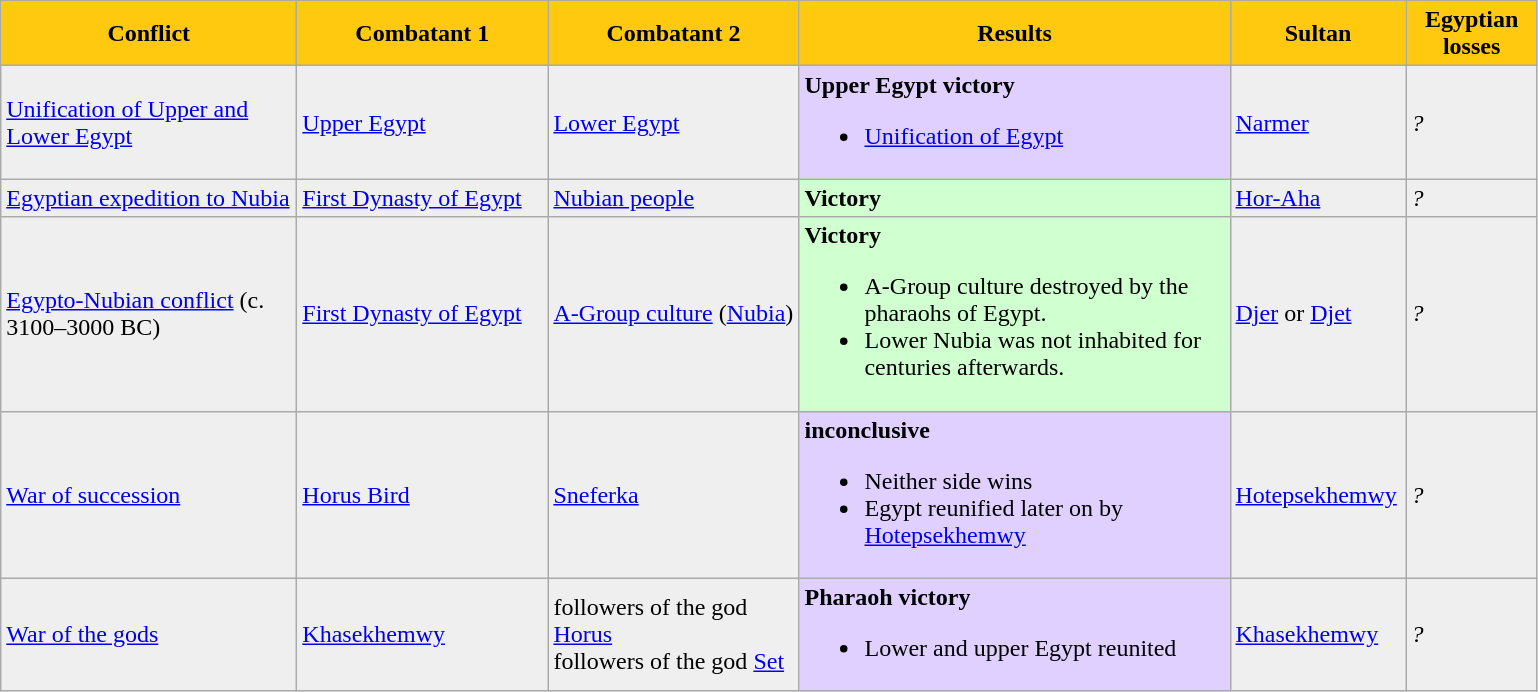<table class="wikitable">
<tr>
<th rowspan="1" style="background:#FFC90F" width="190px"><span>Conflict</span></th>
<th rowspan="1" style="background:#FFC90F" width="160px"><span>Combatant 1</span></th>
<th rowspan="1" style="background:#FFC90F" width="160px"><span>Combatant 2</span></th>
<th rowspan="1" style="background:#FFC90F" width="280px"><span>Results</span></th>
<th rowspan="1" style="background:#FFC90F" width="110px"><span>Sultan</span></th>
<th rowspan="1" style="background:#FFC90F" width="80px"><span>Egyptian<br>losses</span></th>
</tr>
<tr>
<td style="background:#efefef"><a href='#'>Unification of Upper and Lower Egypt</a></td>
<td style="background:#efefef"><a href='#'>Upper Egypt</a></td>
<td style="background:#efefef"><a href='#'>Lower Egypt</a></td>
<td style="background:#E0D0FF"><strong>Upper Egypt victory</strong><br><ul><li><a href='#'>Unification of Egypt</a></li></ul></td>
<td style="background:#efefef"><a href='#'>Narmer</a></td>
<td style="background:#efefef"><em>?</em></td>
</tr>
<tr>
<td style="background:#efefef"><a href='#'>Egyptian expedition to Nubia</a></td>
<td style="background:#efefef"><a href='#'>First Dynasty of Egypt</a></td>
<td style="background:#efefef"><a href='#'>Nubian people</a></td>
<td style="background:#D0FFD0"><strong>Victory</strong></td>
<td style="background:#efefef"><a href='#'>Hor-Aha</a></td>
<td style="background:#efefef"><em>?</em></td>
</tr>
<tr>
<td style="background:#efefef"><a href='#'>Egypto-Nubian conflict</a> (c. 3100–3000 BC)</td>
<td style="background:#efefef"><a href='#'>First Dynasty of Egypt</a></td>
<td style="background:#efefef"><a href='#'>A-Group culture</a> (<a href='#'>Nubia</a>)</td>
<td style="background:#D0FFD0"><strong>Victory</strong><br><ul><li>A-Group culture destroyed by the pharaohs of Egypt.</li><li>Lower Nubia was not inhabited for centuries afterwards.</li></ul></td>
<td style="background:#efefef"><a href='#'>Djer</a> or <a href='#'>Djet</a></td>
<td style="background:#efefef"><em>?</em></td>
</tr>
<tr>
<td style="background:#efefef"><a href='#'>War of succession</a></td>
<td style="background:#efefef"><a href='#'>Horus Bird</a></td>
<td style="background:#efefef"><a href='#'>Sneferka</a></td>
<td style="background:#E0D0FF"><strong>inconclusive</strong><br><ul><li>Neither side wins</li><li>Egypt reunified later on by <a href='#'>Hotepsekhemwy</a></li></ul></td>
<td style="background:#efefef"><a href='#'>Hotepsekhemwy</a></td>
<td style="background:#efefef"><em>?</em></td>
</tr>
<tr>
<td style="background:#efefef"><a href='#'>War of the gods</a></td>
<td style="background:#efefef"><a href='#'>Khasekhemwy</a></td>
<td style="background:#efefef">followers of the god <a href='#'>Horus</a><br>followers of the god <a href='#'>Set</a></td>
<td style="background:#E0D0FF"><strong>Pharaoh victory</strong><br><ul><li>Lower and upper Egypt reunited</li></ul></td>
<td style="background:#efefef"><a href='#'>Khasekhemwy</a></td>
<td style="background:#efefef"><em>?</em></td>
</tr>
</table>
